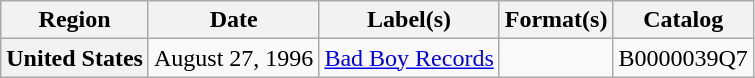<table class="wikitable sortable plainrowheaders">
<tr>
<th scope="col">Region</th>
<th scope="col">Date</th>
<th scope="col">Label(s)</th>
<th scope="col">Format(s)</th>
<th scope="col">Catalog</th>
</tr>
<tr>
<th scope="row">United States</th>
<td>August 27, 1996</td>
<td><a href='#'>Bad Boy Records</a></td>
<td></td>
<td>B0000039Q7</td>
</tr>
</table>
